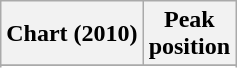<table class="wikitable">
<tr>
<th>Chart (2010)</th>
<th>Peak<br>position</th>
</tr>
<tr>
</tr>
<tr>
</tr>
<tr>
</tr>
<tr>
</tr>
</table>
